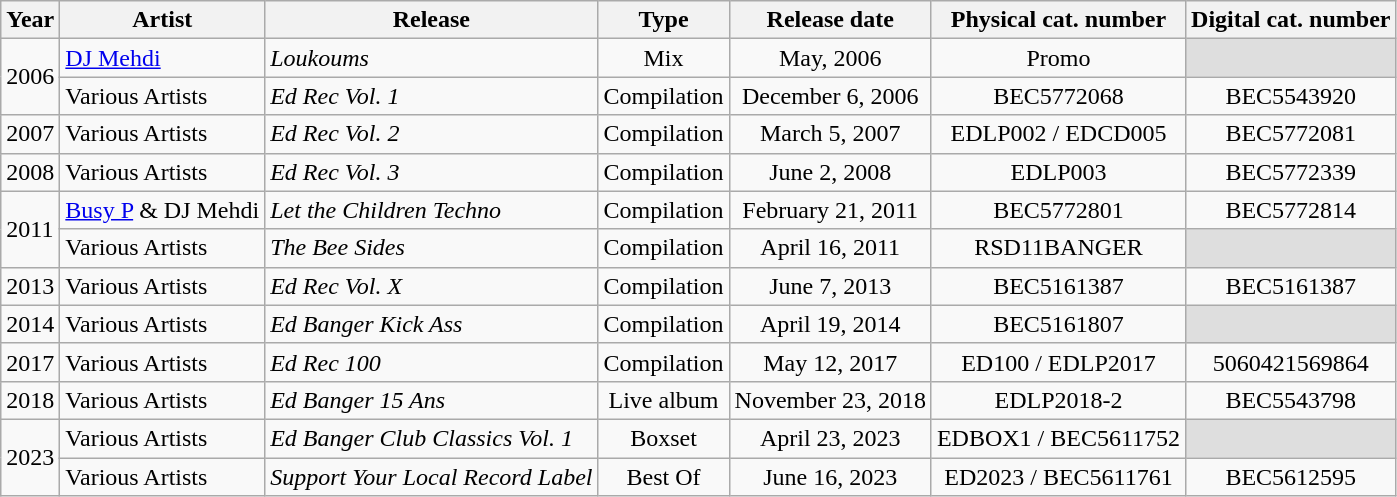<table class="wikitable">
<tr>
<th>Year</th>
<th>Artist</th>
<th>Release</th>
<th>Type</th>
<th>Release date</th>
<th>Physical cat. number</th>
<th>Digital cat. number</th>
</tr>
<tr>
<td rowspan="2">2006</td>
<td><a href='#'>DJ Mehdi</a></td>
<td><em>Loukoums</em></td>
<td align="center">Mix</td>
<td align="center">May, 2006</td>
<td align="center">Promo</td>
<td align="center" style="background:#DEDEDE;"></td>
</tr>
<tr>
<td>Various Artists</td>
<td><em>Ed Rec Vol. 1</em></td>
<td align="center">Compilation</td>
<td align="center">December 6, 2006</td>
<td align="center">BEC5772068</td>
<td align="center">BEC5543920</td>
</tr>
<tr>
<td>2007</td>
<td>Various Artists</td>
<td><em>Ed Rec Vol. 2</em></td>
<td align="center">Compilation</td>
<td align="center">March 5, 2007</td>
<td align="center">EDLP002 / EDCD005</td>
<td align="center">BEC5772081</td>
</tr>
<tr>
<td>2008</td>
<td>Various Artists</td>
<td><em>Ed Rec Vol. 3</em></td>
<td align="center">Compilation</td>
<td align="center">June 2, 2008</td>
<td align="center">EDLP003</td>
<td align="center">BEC5772339</td>
</tr>
<tr>
<td rowspan="2">2011</td>
<td><a href='#'>Busy P</a> & DJ Mehdi</td>
<td><em>Let the Children Techno</em></td>
<td align="center">Compilation</td>
<td align="center">February 21, 2011</td>
<td align="center">BEC5772801</td>
<td align="center">BEC5772814</td>
</tr>
<tr>
<td>Various Artists</td>
<td><em>The Bee Sides</em></td>
<td align="center">Compilation</td>
<td align="center">April 16, 2011</td>
<td align="center">RSD11BANGER</td>
<td align="center" style="background:#DEDEDE;"></td>
</tr>
<tr>
<td>2013</td>
<td>Various Artists</td>
<td><em>Ed Rec Vol. X</em></td>
<td align="center">Compilation</td>
<td align="center">June 7, 2013</td>
<td align="center">BEC5161387</td>
<td align="center">BEC5161387</td>
</tr>
<tr>
<td>2014</td>
<td>Various Artists</td>
<td><em>Ed Banger Kick Ass</em></td>
<td align="center">Compilation</td>
<td align="center">April 19, 2014</td>
<td align="center">BEC5161807</td>
<td align="center" style="background:#DEDEDE;"></td>
</tr>
<tr>
<td>2017</td>
<td>Various Artists</td>
<td><em>Ed Rec 100</em></td>
<td align="center">Compilation</td>
<td align="center">May 12, 2017</td>
<td align="center">ED100 / EDLP2017</td>
<td align="center">5060421569864</td>
</tr>
<tr>
<td>2018</td>
<td>Various Artists</td>
<td><em>Ed Banger 15 Ans</em></td>
<td align="center">Live album</td>
<td align="center">November 23, 2018</td>
<td align="center">EDLP2018-2</td>
<td align="center">BEC5543798</td>
</tr>
<tr>
<td rowspan="2">2023</td>
<td>Various Artists</td>
<td><em>Ed Banger Club Classics Vol. 1</em></td>
<td align="center">Boxset</td>
<td align="center">April 23, 2023</td>
<td align="center">EDBOX1 / BEC5611752</td>
<td align="center" style="background:#DEDEDE;"></td>
</tr>
<tr>
<td>Various Artists</td>
<td><em>Support Your Local Record Label</em></td>
<td align="center">Best Of</td>
<td align="center">June 16, 2023</td>
<td align="center">ED2023 / BEC5611761</td>
<td align="center">BEC5612595</td>
</tr>
</table>
